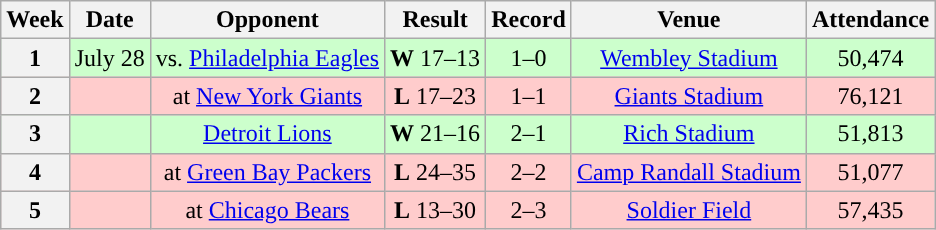<table class="wikitable" style="text-align:center">
<tr>
<th>Week</th>
<th>Date</th>
<th>Opponent</th>
<th>Result</th>
<th>Record</th>
<th>Venue</th>
<th>Attendance</th>
</tr>
<tr style="background:#cfc">
<th>1</th>
<td>July 28</td>
<td>vs. <a href='#'>Philadelphia Eagles</a></td>
<td><strong>W</strong> 17–13</td>
<td>1–0</td>
<td><a href='#'>Wembley Stadium</a></td>
<td>50,474</td>
</tr>
<tr style="background:#fcc">
<th>2</th>
<td></td>
<td>at <a href='#'>New York Giants</a></td>
<td><strong>L</strong> 17–23</td>
<td>1–1</td>
<td><a href='#'>Giants Stadium</a></td>
<td>76,121</td>
</tr>
<tr style="background:#cfc">
<th>3</th>
<td></td>
<td><a href='#'>Detroit Lions</a></td>
<td><strong>W</strong> 21–16</td>
<td>2–1</td>
<td><a href='#'>Rich Stadium</a></td>
<td>51,813</td>
</tr>
<tr style="background:#fcc">
<th>4</th>
<td></td>
<td>at <a href='#'>Green Bay Packers</a></td>
<td><strong>L</strong> 24–35</td>
<td>2–2</td>
<td><a href='#'>Camp Randall Stadium</a></td>
<td>51,077</td>
</tr>
<tr style="background:#fcc">
<th>5</th>
<td></td>
<td>at <a href='#'>Chicago Bears</a></td>
<td><strong>L</strong> 13–30</td>
<td>2–3</td>
<td><a href='#'>Soldier Field</a></td>
<td>57,435</td>
</tr>
</table>
